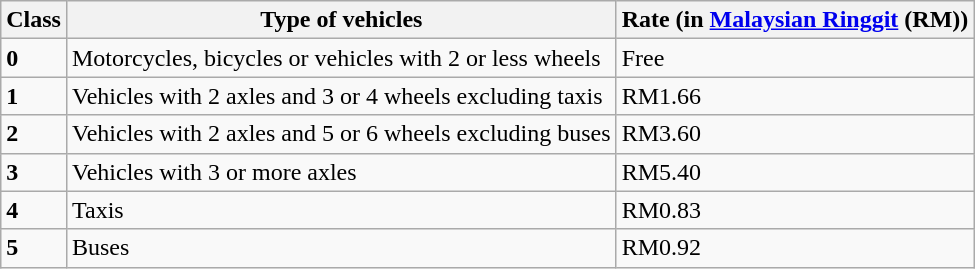<table class=wikitable>
<tr>
<th>Class</th>
<th>Type of vehicles</th>
<th>Rate (in <a href='#'>Malaysian Ringgit</a> (RM))</th>
</tr>
<tr>
<td><strong>0</strong></td>
<td>Motorcycles, bicycles or vehicles with 2 or less wheels</td>
<td>Free</td>
</tr>
<tr>
<td><strong>1</strong></td>
<td>Vehicles with 2 axles and 3 or 4 wheels excluding taxis</td>
<td>RM1.66</td>
</tr>
<tr>
<td><strong>2</strong></td>
<td>Vehicles with 2 axles and 5 or 6 wheels excluding buses</td>
<td>RM3.60</td>
</tr>
<tr>
<td><strong>3</strong></td>
<td>Vehicles with 3 or more axles</td>
<td>RM5.40</td>
</tr>
<tr>
<td><strong>4</strong></td>
<td>Taxis</td>
<td>RM0.83</td>
</tr>
<tr>
<td><strong>5</strong></td>
<td>Buses</td>
<td>RM0.92</td>
</tr>
</table>
